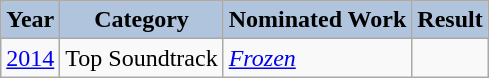<table class="wikitable">
<tr align="center">
<th style="background:#B0C4DE">Year</th>
<th style="background:#B0C4DE">Category</th>
<th style="background:#B0C4DE">Nominated Work</th>
<th style="background:#B0C4DE">Result</th>
</tr>
<tr>
<td><a href='#'>2014</a></td>
<td>Top Soundtrack</td>
<td><em><a href='#'>Frozen</a></em></td>
<td></td>
</tr>
</table>
